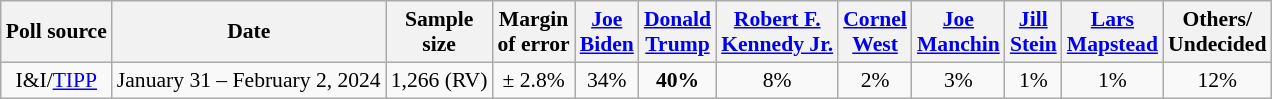<table class="wikitable sortable mw-datatable" style="text-align:center;font-size:90%;line-height:17px">
<tr>
<th>Poll source</th>
<th>Date</th>
<th>Sample<br>size</th>
<th>Margin<br>of error</th>
<th class="unsortable"><a href='#'>Joe<br>Biden</a><br><small></small></th>
<th class="unsortable"><a href='#'>Donald<br>Trump</a><br><small></small></th>
<th class="unsortable"><a href='#'>Robert F.<br>Kennedy Jr.</a><br><small></small></th>
<th class="unsortable"><a href='#'>Cornel<br>West</a><br><small></small></th>
<th class="unsortable"><a href='#'>Joe<br>Manchin</a><br><small></small></th>
<th class="unsortable"><a href='#'>Jill<br>Stein</a><br><small></small></th>
<th class="unsortable"><a href='#'>Lars<br>Mapstead</a><br><small></small></th>
<th class="unsortable">Others/<br>Undecided</th>
</tr>
<tr>
<td>I&I/<a href='#'>TIPP</a></td>
<td data-sort-value="2023-08-23">January 31 – February 2, 2024</td>
<td>1,266 (RV)</td>
<td>± 2.8%</td>
<td>34%</td>
<td><strong>40%</strong></td>
<td>8%</td>
<td>2%</td>
<td>3%</td>
<td>1%</td>
<td>1%</td>
<td>12%</td>
</tr>
</table>
